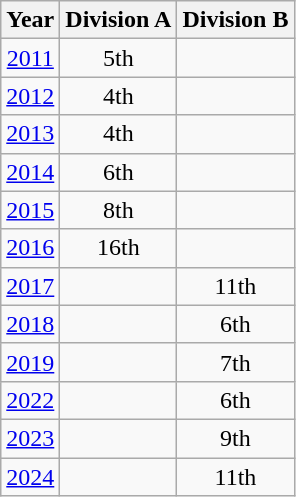<table class="wikitable" style="text-align:center">
<tr>
<th>Year</th>
<th>Division A</th>
<th>Division B</th>
</tr>
<tr>
<td><a href='#'>2011</a></td>
<td>5th</td>
<td></td>
</tr>
<tr>
<td><a href='#'>2012</a></td>
<td>4th</td>
<td></td>
</tr>
<tr>
<td><a href='#'>2013</a></td>
<td>4th</td>
<td></td>
</tr>
<tr>
<td><a href='#'>2014</a></td>
<td>6th</td>
<td></td>
</tr>
<tr>
<td><a href='#'>2015</a></td>
<td>8th</td>
<td></td>
</tr>
<tr>
<td><a href='#'>2016</a></td>
<td>16th</td>
<td></td>
</tr>
<tr>
<td><a href='#'>2017</a></td>
<td></td>
<td>11th</td>
</tr>
<tr>
<td><a href='#'>2018</a></td>
<td></td>
<td>6th</td>
</tr>
<tr>
<td><a href='#'>2019</a></td>
<td></td>
<td>7th</td>
</tr>
<tr>
<td><a href='#'>2022</a></td>
<td></td>
<td>6th</td>
</tr>
<tr>
<td><a href='#'>2023</a></td>
<td></td>
<td>9th</td>
</tr>
<tr>
<td><a href='#'>2024</a></td>
<td></td>
<td>11th</td>
</tr>
</table>
